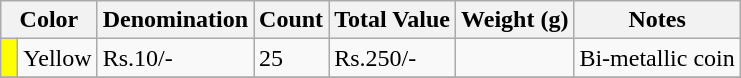<table class="wikitable">
<tr>
<th colspan=2>Color</th>
<th>Denomination</th>
<th>Count</th>
<th>Total Value</th>
<th>Weight (g)</th>
<th>Notes</th>
</tr>
<tr>
<td style="background:Yellow"> </td>
<td>Yellow</td>
<td>Rs.10/-</td>
<td>25</td>
<td>Rs.250/-</td>
<td></td>
<td>Bi-metallic coin</td>
</tr>
<tr>
</tr>
</table>
